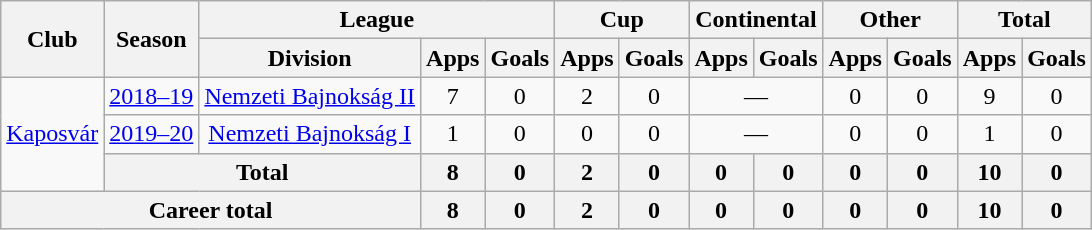<table class="wikitable" style="text-align:center">
<tr>
<th rowspan="2">Club</th>
<th rowspan="2">Season</th>
<th colspan="3">League</th>
<th colspan="2">Cup</th>
<th colspan="2">Continental</th>
<th colspan="2">Other</th>
<th colspan="2">Total</th>
</tr>
<tr>
<th>Division</th>
<th>Apps</th>
<th>Goals</th>
<th>Apps</th>
<th>Goals</th>
<th>Apps</th>
<th>Goals</th>
<th>Apps</th>
<th>Goals</th>
<th>Apps</th>
<th>Goals</th>
</tr>
<tr>
<td rowspan="3"><a href='#'>Kaposvár</a></td>
<td><a href='#'>2018–19</a></td>
<td><a href='#'>Nemzeti Bajnokság II</a></td>
<td>7</td>
<td>0</td>
<td>2</td>
<td>0</td>
<td colspan="2">—</td>
<td>0</td>
<td>0</td>
<td>9</td>
<td>0</td>
</tr>
<tr>
<td><a href='#'>2019–20</a></td>
<td><a href='#'>Nemzeti Bajnokság I</a></td>
<td>1</td>
<td>0</td>
<td>0</td>
<td>0</td>
<td colspan="2">—</td>
<td>0</td>
<td>0</td>
<td>1</td>
<td>0</td>
</tr>
<tr>
<th colspan="2">Total</th>
<th>8</th>
<th>0</th>
<th>2</th>
<th>0</th>
<th>0</th>
<th>0</th>
<th>0</th>
<th>0</th>
<th>10</th>
<th>0</th>
</tr>
<tr>
<th colspan="3">Career total</th>
<th>8</th>
<th>0</th>
<th>2</th>
<th>0</th>
<th>0</th>
<th>0</th>
<th>0</th>
<th>0</th>
<th>10</th>
<th>0</th>
</tr>
</table>
